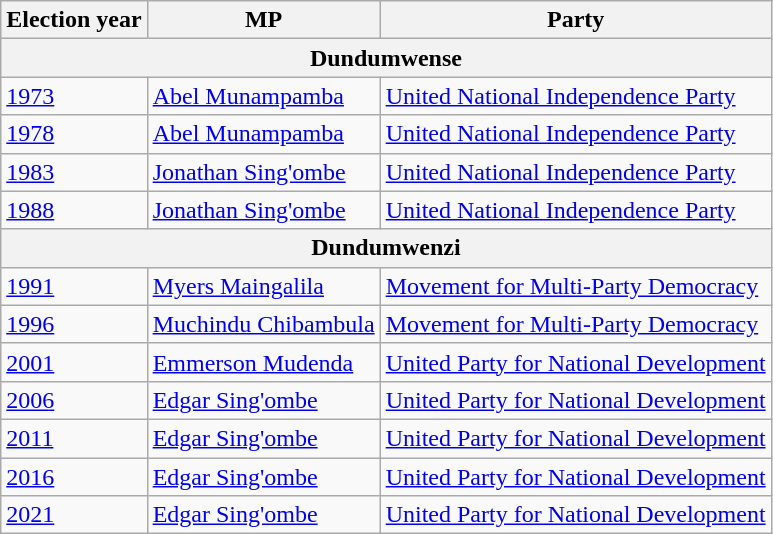<table class="wikitable">
<tr>
<th>Election year</th>
<th>MP</th>
<th>Party</th>
</tr>
<tr>
<th colspan="3">Dundumwense</th>
</tr>
<tr>
<td><a href='#'>1973</a></td>
<td><a href='#'>Abel Munampamba</a></td>
<td><a href='#'>United National Independence Party</a></td>
</tr>
<tr>
<td><a href='#'>1978</a></td>
<td><a href='#'>Abel Munampamba</a></td>
<td><a href='#'>United National Independence Party</a></td>
</tr>
<tr>
<td><a href='#'>1983</a></td>
<td><a href='#'>Jonathan Sing'ombe</a></td>
<td><a href='#'>United National Independence Party</a></td>
</tr>
<tr>
<td><a href='#'>1988</a></td>
<td><a href='#'>Jonathan Sing'ombe</a></td>
<td><a href='#'>United National Independence Party</a></td>
</tr>
<tr>
<th colspan="3">Dundumwenzi</th>
</tr>
<tr>
<td><a href='#'>1991</a></td>
<td><a href='#'>Myers Maingalila</a></td>
<td><a href='#'>Movement for Multi-Party Democracy</a></td>
</tr>
<tr>
<td><a href='#'>1996</a></td>
<td><a href='#'>Muchindu Chibambula</a></td>
<td><a href='#'>Movement for Multi-Party Democracy</a></td>
</tr>
<tr>
<td><a href='#'>2001</a></td>
<td><a href='#'>Emmerson Mudenda</a></td>
<td><a href='#'>United Party for National Development</a></td>
</tr>
<tr>
<td><a href='#'>2006</a></td>
<td><a href='#'>Edgar Sing'ombe</a></td>
<td><a href='#'>United Party for National Development</a></td>
</tr>
<tr>
<td><a href='#'>2011</a></td>
<td><a href='#'>Edgar Sing'ombe</a></td>
<td><a href='#'>United Party for National Development</a></td>
</tr>
<tr>
<td><a href='#'>2016</a></td>
<td><a href='#'>Edgar Sing'ombe</a></td>
<td><a href='#'>United Party for National Development</a></td>
</tr>
<tr>
<td><a href='#'>2021</a></td>
<td><a href='#'>Edgar Sing'ombe</a></td>
<td><a href='#'>United Party for National Development</a></td>
</tr>
</table>
